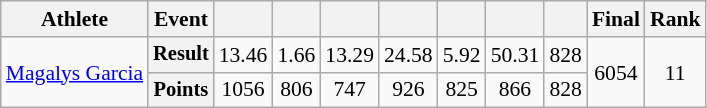<table class="wikitable" style="font-size:90%">
<tr>
<th>Athlete</th>
<th>Event</th>
<th></th>
<th></th>
<th></th>
<th></th>
<th></th>
<th></th>
<th></th>
<th>Final</th>
<th>Rank</th>
</tr>
<tr align=center>
<td align=left rowspan=2><a href='#'>Magalys Garcia</a></td>
<th style="font-size:95%">Result</th>
<td>13.46</td>
<td>1.66</td>
<td>13.29</td>
<td>24.58</td>
<td>5.92</td>
<td>50.31</td>
<td>828</td>
<td rowspan=2>6054</td>
<td rowspan=2>11</td>
</tr>
<tr align=center>
<th style="font-size:95%">Points</th>
<td>1056</td>
<td>806</td>
<td>747</td>
<td>926</td>
<td>825</td>
<td>866</td>
<td>828</td>
</tr>
</table>
